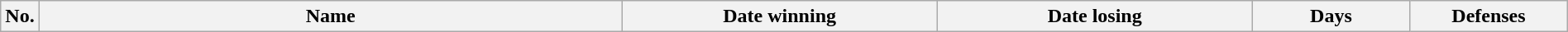<table class="wikitable" width=100%>
<tr>
<th style="width:1%;">No.</th>
<th style="width:37%;">Name</th>
<th style="width:20%;">Date winning</th>
<th style="width:20%;">Date losing</th>
<th data-sort-type="number" style="width:10%;">Days</th>
<th data-sort-type="number" style="width:10%;">Defenses</th>
</tr>
</table>
